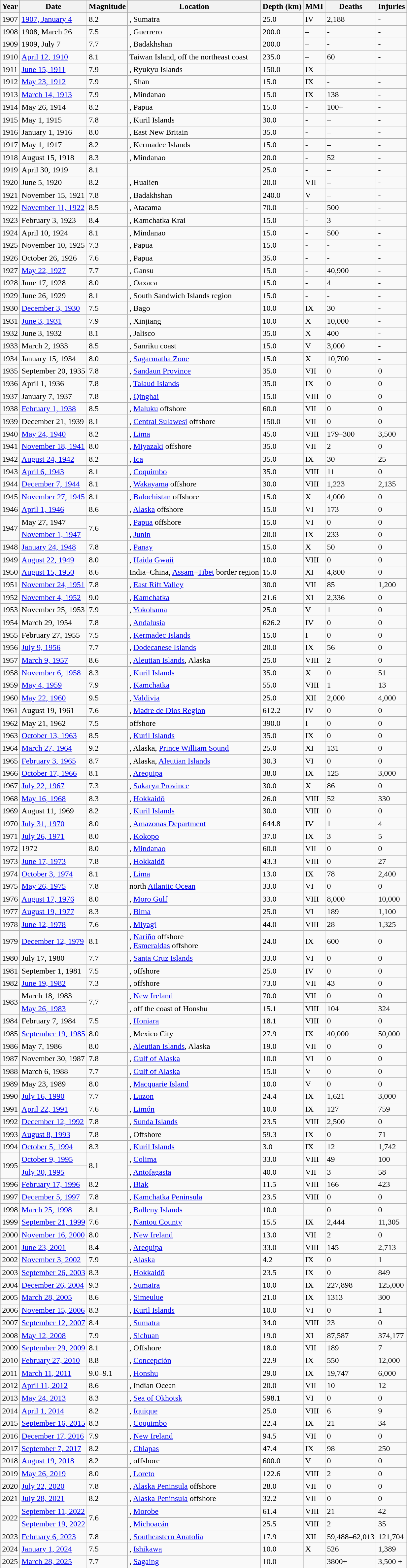<table class="sortable wikitable sticky-header" style="font-size:100%;">
<tr>
<th>Year</th>
<th data-sort-type="usLongDate">Date</th>
<th>Magnitude</th>
<th>Location</th>
<th>Depth (km)</th>
<th>MMI</th>
<th data-sort-type="number">Deaths</th>
<th data-sort-type="number">Injuries</th>
</tr>
<tr>
<td>1907</td>
<td><a href='#'>1907, January 4</a></td>
<td>8.2</td>
<td>, Sumatra</td>
<td>25.0</td>
<td data-sort-value="8">IV</td>
<td>2,188</td>
<td>-</td>
</tr>
<tr>
<td>1908</td>
<td>1908, March 26</td>
<td>7.5</td>
<td>, Guerrero</td>
<td>200.0</td>
<td data-sort-value="8">–</td>
<td>-</td>
<td>-</td>
</tr>
<tr>
<td>1909</td>
<td>1909, July 7</td>
<td>7.7</td>
<td>, Badakhshan</td>
<td>200.0</td>
<td data-sort-value="8">–</td>
<td>-</td>
<td>-</td>
</tr>
<tr>
<td>1910</td>
<td><a href='#'>April 12, 1910</a></td>
<td>8.1</td>
<td>Taiwan Island, off the northeast coast</td>
<td>235.0</td>
<td data-sort-value="8">–</td>
<td>60</td>
<td>-</td>
</tr>
<tr>
<td>1911</td>
<td><a href='#'>June 15, 1911</a></td>
<td>7.9</td>
<td>, Ryukyu Islands</td>
<td>150.0</td>
<td data-sort-value="8">IX</td>
<td>-</td>
<td>-</td>
</tr>
<tr>
<td>1912</td>
<td><a href='#'>May 23, 1912</a></td>
<td>7.9</td>
<td>, Shan</td>
<td>15.0</td>
<td data-sort-value="8">IX</td>
<td>-</td>
<td>-</td>
</tr>
<tr>
<td>1913</td>
<td><a href='#'>March 14, 1913</a></td>
<td>7.9</td>
<td>, Mindanao</td>
<td>15.0</td>
<td data-sort-value="8">IX</td>
<td>138</td>
<td>-</td>
</tr>
<tr>
<td>1914</td>
<td>May 26, 1914</td>
<td>8.2</td>
<td>, Papua</td>
<td>15.0</td>
<td data-sort-value="8">-</td>
<td>100+</td>
<td>-</td>
</tr>
<tr>
<td>1915</td>
<td>May 1, 1915</td>
<td>7.8</td>
<td>, Kuril Islands</td>
<td>30.0</td>
<td data-sort-value="8">-</td>
<td>–</td>
<td>-</td>
</tr>
<tr>
<td>1916</td>
<td>January 1, 1916</td>
<td>8.0</td>
<td>, East New Britain</td>
<td>35.0</td>
<td data-sort-value="8">-</td>
<td>–</td>
<td>-</td>
</tr>
<tr>
<td>1917</td>
<td>May 1, 1917</td>
<td>8.2</td>
<td>, Kermadec Islands</td>
<td>15.0</td>
<td data-sort-value="8">-</td>
<td>–</td>
<td>-</td>
</tr>
<tr>
<td>1918</td>
<td>August 15, 1918</td>
<td>8.3</td>
<td>, Mindanao</td>
<td>20.0</td>
<td data-sort-value="8">-</td>
<td>52</td>
<td>-</td>
</tr>
<tr>
<td>1919</td>
<td>April 30, 1919</td>
<td>8.1</td>
<td></td>
<td>25.0</td>
<td data-sort-value="8">-</td>
<td>–</td>
<td>-</td>
</tr>
<tr>
<td>1920</td>
<td>June 5, 1920</td>
<td>8.2</td>
<td>, Hualien</td>
<td>20.0</td>
<td data-sort-value="8">VII</td>
<td>–</td>
<td>-</td>
</tr>
<tr>
<td>1921</td>
<td>November 15, 1921</td>
<td>7.8</td>
<td>, Badakhshan</td>
<td>240.0</td>
<td data-sort-value="8">V</td>
<td>–</td>
<td>-</td>
</tr>
<tr>
<td>1922</td>
<td><a href='#'>November 11, 1922</a></td>
<td>8.5</td>
<td>, Atacama</td>
<td>70.0</td>
<td data-sort-value="8">-</td>
<td>500</td>
<td>-</td>
</tr>
<tr>
<td>1923</td>
<td>February 3, 1923</td>
<td>8.4</td>
<td>, Kamchatka Krai</td>
<td>15.0</td>
<td data-sort-value="8">-</td>
<td>3</td>
<td>-</td>
</tr>
<tr>
<td>1924</td>
<td>April 10, 1924</td>
<td>8.1</td>
<td>, Mindanao</td>
<td>15.0</td>
<td data-sort-value="8">-</td>
<td>500</td>
<td>-</td>
</tr>
<tr>
<td>1925</td>
<td>November 10, 1925</td>
<td>7.3</td>
<td>, Papua</td>
<td>15.0</td>
<td data-sort-value="8">-</td>
<td>-</td>
<td>-</td>
</tr>
<tr>
<td>1926</td>
<td>October 26, 1926</td>
<td>7.6</td>
<td>, Papua</td>
<td>35.0</td>
<td data-sort-value="8">-</td>
<td>-</td>
<td>-</td>
</tr>
<tr>
<td>1927</td>
<td><a href='#'>May 22, 1927</a></td>
<td>7.7</td>
<td>, Gansu</td>
<td>15.0</td>
<td data-sort-value="8">-</td>
<td>40,900</td>
<td>-</td>
</tr>
<tr>
<td>1928</td>
<td>June 17, 1928</td>
<td>8.0</td>
<td>, Oaxaca</td>
<td>15.0</td>
<td data-sort-value="8">-</td>
<td>4</td>
<td>-</td>
</tr>
<tr>
<td>1929</td>
<td>June 26, 1929</td>
<td>8.1</td>
<td>, South Sandwich Islands region</td>
<td>15.0</td>
<td data-sort-value="8">-</td>
<td>-</td>
<td>-</td>
</tr>
<tr>
<td>1930</td>
<td><a href='#'>December 3, 1930</a></td>
<td>7.5</td>
<td>, Bago</td>
<td>10.0</td>
<td data-sort-value="8">IX</td>
<td>30</td>
<td>-</td>
</tr>
<tr>
<td>1931</td>
<td><a href='#'>June 3, 1931</a></td>
<td>7.9</td>
<td>, Xinjiang</td>
<td>10.0</td>
<td data-sort-value="8">X</td>
<td>10,000</td>
<td>-</td>
</tr>
<tr>
<td>1932</td>
<td>June 3, 1932</td>
<td>8.1</td>
<td>, Jalisco</td>
<td>35.0</td>
<td data-sort-value="8">X</td>
<td>400</td>
<td>-</td>
</tr>
<tr>
<td>1933</td>
<td>March 2, 1933</td>
<td>8.5</td>
<td>, Sanriku coast</td>
<td>15.0</td>
<td data-sort-value="8">V</td>
<td>3,000</td>
<td>-</td>
</tr>
<tr>
<td>1934</td>
<td>January 15, 1934</td>
<td>8.0</td>
<td>, <a href='#'>Sagarmatha Zone</a></td>
<td>15.0</td>
<td data-sort-value="8">X</td>
<td>10,700</td>
<td>-</td>
</tr>
<tr>
<td>1935</td>
<td>September 20, 1935</td>
<td>7.8</td>
<td>, <a href='#'>Sandaun Province</a></td>
<td>35.0</td>
<td data-sort-value="8">VII</td>
<td>0</td>
<td>0</td>
</tr>
<tr>
<td>1936</td>
<td>April 1, 1936</td>
<td>7.8</td>
<td>, <a href='#'>Talaud Islands</a></td>
<td>35.0</td>
<td data-sort-value="8">IX</td>
<td>0</td>
<td>0</td>
</tr>
<tr>
<td>1937</td>
<td>January 7, 1937</td>
<td>7.8</td>
<td>, <a href='#'>Qinghai</a></td>
<td>15.0</td>
<td data-sort-value="8">VIII</td>
<td>0</td>
<td>0</td>
</tr>
<tr>
<td>1938</td>
<td><a href='#'>February 1, 1938</a></td>
<td>8.5</td>
<td>, <a href='#'>Maluku</a> offshore</td>
<td>60.0</td>
<td data-sort-value="7">VII</td>
<td>0</td>
<td>0</td>
</tr>
<tr>
<td>1939</td>
<td>December 21, 1939</td>
<td>8.1</td>
<td>, <a href='#'>Central Sulawesi</a> offshore</td>
<td>150.0</td>
<td data-sort-value="7">VII</td>
<td>0</td>
<td>0</td>
</tr>
<tr>
<td>1940</td>
<td><a href='#'>May 24, 1940</a></td>
<td>8.2</td>
<td>, <a href='#'>Lima</a></td>
<td>45.0</td>
<td data-sort-value="8">VIII</td>
<td>179–300</td>
<td>3,500</td>
</tr>
<tr>
<td>1941</td>
<td><a href='#'>November 18, 1941</a></td>
<td>8.0</td>
<td>, <a href='#'>Miyazaki</a> offshore</td>
<td>35.0</td>
<td data-sort-value="7">VII</td>
<td>2</td>
<td>0</td>
</tr>
<tr>
<td>1942</td>
<td><a href='#'>August 24, 1942</a></td>
<td>8.2</td>
<td>, <a href='#'>Ica</a></td>
<td>35.0</td>
<td data-sort-value="9">IX</td>
<td>30</td>
<td>25</td>
</tr>
<tr>
<td>1943</td>
<td><a href='#'>April 6, 1943</a></td>
<td>8.1</td>
<td>, <a href='#'>Coquimbo</a></td>
<td>35.0</td>
<td data-sort-value="8">VIII</td>
<td>11</td>
<td>0</td>
</tr>
<tr>
<td>1944</td>
<td><a href='#'>December 7, 1944</a></td>
<td>8.1</td>
<td>, <a href='#'>Wakayama</a> offshore</td>
<td>30.0</td>
<td data-sort-value="8">VIII</td>
<td>1,223</td>
<td>2,135</td>
</tr>
<tr>
<td>1945</td>
<td><a href='#'>November 27, 1945</a></td>
<td>8.1</td>
<td>, <a href='#'>Balochistan</a> offshore</td>
<td>15.0</td>
<td data-sort-value="10">X</td>
<td>4,000</td>
<td>0</td>
</tr>
<tr>
<td>1946</td>
<td><a href='#'>April 1, 1946</a></td>
<td>8.6</td>
<td>, <a href='#'>Alaska</a> offshore</td>
<td>15.0</td>
<td data-sort-value="6">VI</td>
<td>173</td>
<td>0</td>
</tr>
<tr>
<td rowspan="2">1947</td>
<td>May 27, 1947</td>
<td rowspan="2">7.6</td>
<td>, <a href='#'>Papua</a> offshore</td>
<td>15.0</td>
<td data-sort-value="6">VI</td>
<td>0</td>
<td>0</td>
</tr>
<tr>
<td><a href='#'>November 1, 1947</a></td>
<td>, <a href='#'>Junin</a></td>
<td>20.0</td>
<td data-sort-value="9">IX</td>
<td>233</td>
<td>0</td>
</tr>
<tr>
<td>1948</td>
<td><a href='#'>January 24, 1948</a></td>
<td>7.8</td>
<td>, <a href='#'>Panay</a></td>
<td>15.0</td>
<td data-sort-value="10">X</td>
<td>50</td>
<td>0</td>
</tr>
<tr>
<td>1949</td>
<td><a href='#'>August 22, 1949</a></td>
<td>8.0</td>
<td>, <a href='#'>Haida Gwaii</a></td>
<td>10.0</td>
<td data-sort-value="8">VIII</td>
<td>0</td>
<td>0</td>
</tr>
<tr>
<td>1950</td>
<td><a href='#'>August 15, 1950</a></td>
<td>8.6</td>
<td> India–China, <a href='#'>Assam</a>–<a href='#'>Tibet</a> border region</td>
<td>15.0</td>
<td data-sort-value="11">XI</td>
<td>4,800</td>
<td>0</td>
</tr>
<tr>
<td>1951</td>
<td><a href='#'>November 24, 1951</a></td>
<td>7.8</td>
<td>, <a href='#'>East Rift Valley</a></td>
<td>30.0</td>
<td data-sort-value="7">VII</td>
<td>85</td>
<td>1,200</td>
</tr>
<tr>
<td>1952</td>
<td><a href='#'>November 4, 1952</a></td>
<td>9.0</td>
<td>, <a href='#'>Kamchatka</a></td>
<td>21.6</td>
<td data-sort-value="11">XI</td>
<td>2,336</td>
<td>0</td>
</tr>
<tr>
<td>1953</td>
<td>November 25, 1953</td>
<td>7.9</td>
<td>, <a href='#'>Yokohama</a></td>
<td>25.0</td>
<td data-sort-value="5">V</td>
<td>1</td>
<td>0</td>
</tr>
<tr>
<td>1954</td>
<td>March 29, 1954</td>
<td>7.8</td>
<td>, <a href='#'>Andalusia</a></td>
<td>626.2</td>
<td data-sort-value="4">IV</td>
<td>0</td>
<td>0</td>
</tr>
<tr>
<td>1955</td>
<td>February 27, 1955</td>
<td>7.5</td>
<td>, <a href='#'>Kermadec Islands</a></td>
<td>15.0</td>
<td data-sort-value="1">I</td>
<td>0</td>
<td>0</td>
</tr>
<tr>
<td>1956</td>
<td><a href='#'>July 9, 1956</a></td>
<td>7.7</td>
<td>, <a href='#'>Dodecanese Islands</a></td>
<td>20.0</td>
<td data-sort-value="9">IX</td>
<td>56</td>
<td>0</td>
</tr>
<tr>
<td>1957</td>
<td><a href='#'>March 9, 1957</a></td>
<td>8.6</td>
<td>, <a href='#'>Aleutian Islands</a>, Alaska</td>
<td>25.0</td>
<td data-sort-value="8">VIII</td>
<td>2</td>
<td>0</td>
</tr>
<tr>
<td>1958</td>
<td><a href='#'>November 6, 1958</a></td>
<td>8.3</td>
<td>, <a href='#'>Kuril Islands</a></td>
<td>35.0</td>
<td data-sort-value="10">X</td>
<td>0</td>
<td>51</td>
</tr>
<tr>
<td>1959</td>
<td><a href='#'>May 4, 1959</a></td>
<td>7.9</td>
<td>, <a href='#'>Kamchatka</a></td>
<td>55.0</td>
<td data-sort-value="8">VIII</td>
<td>1</td>
<td>13</td>
</tr>
<tr>
<td>1960</td>
<td><a href='#'>May 22, 1960</a></td>
<td>9.5</td>
<td>, <a href='#'>Valdivia</a></td>
<td>25.0</td>
<td data-sort-value="12">XII</td>
<td>2,000</td>
<td>4,000</td>
</tr>
<tr>
<td>1961</td>
<td>August 19, 1961</td>
<td>7.6</td>
<td>, <a href='#'>Madre de Dios Region</a></td>
<td>612.2</td>
<td data-sort-value="4">IV</td>
<td>0</td>
<td>0</td>
</tr>
<tr>
<td>1962</td>
<td>May 21, 1962</td>
<td>7.5</td>
<td> offshore</td>
<td>390.0</td>
<td data-sort-value="1">I</td>
<td>0</td>
<td>0</td>
</tr>
<tr>
<td>1963</td>
<td><a href='#'>October 13, 1963</a></td>
<td>8.5</td>
<td>, <a href='#'>Kuril Islands</a></td>
<td>35.0</td>
<td data-sort-value="9">IX</td>
<td>0</td>
<td>0</td>
</tr>
<tr>
<td>1964</td>
<td><a href='#'>March 27, 1964</a></td>
<td>9.2</td>
<td>, Alaska, <a href='#'>Prince William Sound</a></td>
<td>25.0</td>
<td data-sort-value="11">XI</td>
<td>131</td>
<td>0</td>
</tr>
<tr>
<td>1965</td>
<td><a href='#'>February 3, 1965</a></td>
<td>8.7</td>
<td>, Alaska, <a href='#'>Aleutian Islands</a></td>
<td>30.3</td>
<td data-sort-value="6">VI</td>
<td>0</td>
<td>0</td>
</tr>
<tr>
<td>1966</td>
<td><a href='#'>October 17, 1966</a></td>
<td>8.1</td>
<td>, <a href='#'>Arequipa</a></td>
<td>38.0</td>
<td data-sort-value="9">IX</td>
<td>125</td>
<td>3,000</td>
</tr>
<tr>
<td>1967</td>
<td><a href='#'>July 22, 1967</a></td>
<td>7.3</td>
<td>, <a href='#'>Sakarya Province</a></td>
<td>30.0</td>
<td data-sort-value="10">X</td>
<td>86</td>
<td>0</td>
</tr>
<tr>
<td>1968</td>
<td><a href='#'>May 16, 1968</a></td>
<td>8.3</td>
<td>, <a href='#'>Hokkaidō</a></td>
<td>26.0</td>
<td data-sort-value="8">VIII</td>
<td>52</td>
<td>330</td>
</tr>
<tr>
<td>1969</td>
<td>August 11, 1969</td>
<td>8.2</td>
<td>, <a href='#'>Kuril Islands</a></td>
<td>30.0</td>
<td data-sort-value="8">VIII</td>
<td>0</td>
<td>0</td>
</tr>
<tr>
<td>1970</td>
<td><a href='#'>July 31, 1970</a></td>
<td>8.0</td>
<td>, <a href='#'>Amazonas Department</a></td>
<td>644.8</td>
<td data-sort-value="4">IV</td>
<td>1</td>
<td>4</td>
</tr>
<tr>
<td>1971</td>
<td><a href='#'>July 26, 1971</a></td>
<td>8.0</td>
<td>, <a href='#'>Kokopo</a></td>
<td>37.0</td>
<td data-sort-value="9">IX</td>
<td>3</td>
<td>5</td>
</tr>
<tr>
<td>1972</td>
<td>1972</td>
<td>8.0</td>
<td>, <a href='#'>Mindanao</a></td>
<td>60.0</td>
<td data-sort-value="7">VII</td>
<td>0</td>
<td>0</td>
</tr>
<tr>
<td>1973</td>
<td><a href='#'>June 17, 1973</a></td>
<td>7.8</td>
<td>, <a href='#'>Hokkaidō</a></td>
<td>43.3</td>
<td data-sort-value="8">VIII</td>
<td>0</td>
<td>27</td>
</tr>
<tr>
<td>1974</td>
<td><a href='#'>October 3, 1974</a></td>
<td>8.1</td>
<td>, <a href='#'>Lima</a></td>
<td>13.0</td>
<td data-sort-value="9">IX</td>
<td>78</td>
<td>2,400</td>
</tr>
<tr>
<td>1975</td>
<td><a href='#'>May 26, 1975</a></td>
<td>7.8</td>
<td>north <a href='#'>Atlantic Ocean</a></td>
<td>33.0</td>
<td data-sort-value="6">VI</td>
<td>0</td>
<td>0</td>
</tr>
<tr>
<td>1976</td>
<td><a href='#'>August 17, 1976</a></td>
<td>8.0</td>
<td>, <a href='#'>Moro Gulf</a></td>
<td>33.0</td>
<td data-sort-value="8">VIII</td>
<td>8,000</td>
<td>10,000</td>
</tr>
<tr>
<td>1977</td>
<td><a href='#'>August 19, 1977</a></td>
<td>8.3</td>
<td>, <a href='#'>Bima</a></td>
<td>25.0</td>
<td data-sort-value="6">VI</td>
<td>189</td>
<td>1,100</td>
</tr>
<tr>
<td>1978</td>
<td><a href='#'>June 12, 1978</a></td>
<td>7.6</td>
<td>, <a href='#'>Miyagi</a></td>
<td>44.0</td>
<td data-sort-value="8">VIII</td>
<td>28</td>
<td>1,325</td>
</tr>
<tr>
<td>1979</td>
<td><a href='#'>December 12, 1979</a></td>
<td>8.1</td>
<td>, <a href='#'>Nariño</a> offshore<br>, <a href='#'>Esmeraldas</a> offshore</td>
<td>24.0</td>
<td data-sort-value="9">IX</td>
<td>600</td>
<td>0</td>
</tr>
<tr>
<td>1980</td>
<td>July 17, 1980</td>
<td>7.7</td>
<td>, <a href='#'>Santa Cruz Islands</a></td>
<td>33.0</td>
<td data-sort-value="6">VI</td>
<td>0</td>
<td>0</td>
</tr>
<tr>
<td>1981</td>
<td>September 1, 1981</td>
<td>7.5</td>
<td>, offshore</td>
<td>25.0</td>
<td data-sort-value="4">IV</td>
<td>0</td>
<td>0</td>
</tr>
<tr>
<td>1982</td>
<td><a href='#'>June 19, 1982</a></td>
<td>7.3</td>
<td>, offshore</td>
<td>73.0</td>
<td data-sort-value="7">VII</td>
<td>43</td>
<td>0</td>
</tr>
<tr>
<td rowspan="2">1983</td>
<td>March 18, 1983</td>
<td rowspan="2">7.7</td>
<td>, <a href='#'>New Ireland</a></td>
<td>70.0</td>
<td data-sort-value="7">VII</td>
<td>0</td>
<td>0</td>
</tr>
<tr>
<td><a href='#'>May 26, 1983</a></td>
<td>, off the coast of Honshu</td>
<td>15.1</td>
<td data-sort-value="8">VIII</td>
<td>104</td>
<td>324</td>
</tr>
<tr>
<td>1984</td>
<td>February 7, 1984</td>
<td>7.5</td>
<td>, <a href='#'>Honiara</a></td>
<td>18.1</td>
<td data-sort-value="8">VIII</td>
<td>0</td>
<td>0</td>
</tr>
<tr>
<td>1985</td>
<td><a href='#'>September 19, 1985</a></td>
<td>8.0</td>
<td>, Mexico City</td>
<td>27.9</td>
<td data-sort-value="9">IX</td>
<td>40,000</td>
<td>50,000</td>
</tr>
<tr>
<td>1986</td>
<td>May 7, 1986</td>
<td>8.0</td>
<td>, <a href='#'>Aleutian Islands</a>, Alaska</td>
<td>19.0</td>
<td data-sort-value="7">VII</td>
<td>0</td>
<td>0</td>
</tr>
<tr>
<td>1987</td>
<td>November 30, 1987</td>
<td>7.8</td>
<td>, <a href='#'>Gulf of Alaska</a></td>
<td>10.0</td>
<td data-sort-value="6">VI</td>
<td>0</td>
<td>0</td>
</tr>
<tr>
<td>1988</td>
<td>March 6, 1988</td>
<td>7.7</td>
<td>, <a href='#'>Gulf of Alaska</a></td>
<td>15.0</td>
<td data-sort-value="5">V</td>
<td>0</td>
<td>0</td>
</tr>
<tr>
<td>1989</td>
<td>May 23, 1989</td>
<td>8.0</td>
<td>, <a href='#'>Macquarie Island</a></td>
<td>10.0</td>
<td data-sort-value="5">V</td>
<td>0</td>
<td>0</td>
</tr>
<tr>
<td>1990</td>
<td><a href='#'>July 16, 1990</a></td>
<td>7.7</td>
<td>, <a href='#'>Luzon</a></td>
<td>24.4</td>
<td data-sort-value="9">IX</td>
<td>1,621</td>
<td>3,000</td>
</tr>
<tr>
<td>1991</td>
<td><a href='#'>April 22, 1991</a></td>
<td>7.6</td>
<td>, <a href='#'>Limón</a></td>
<td>10.0</td>
<td data-sort-value="9">IX</td>
<td>127</td>
<td>759</td>
</tr>
<tr>
<td>1992</td>
<td><a href='#'>December 12, 1992</a></td>
<td>7.8</td>
<td>, <a href='#'>Sunda Islands</a></td>
<td>23.5</td>
<td data-sort-value="8">VIII</td>
<td>2,500</td>
<td>0</td>
</tr>
<tr>
<td>1993</td>
<td><a href='#'>August 8, 1993</a></td>
<td>7.8</td>
<td>, Offshore</td>
<td>59.3</td>
<td data-sort-value="9">IX</td>
<td>0</td>
<td>71</td>
</tr>
<tr>
<td>1994</td>
<td><a href='#'>October 5, 1994</a></td>
<td>8.3</td>
<td>, <a href='#'>Kuril Islands</a></td>
<td>3.0</td>
<td data-sort-value="9">IX</td>
<td>12</td>
<td>1,742</td>
</tr>
<tr>
<td rowspan="2">1995</td>
<td><a href='#'>October 9, 1995</a></td>
<td rowspan="2">8.1</td>
<td>, <a href='#'>Colima</a></td>
<td>33.0</td>
<td data-sort-value="8">VIII</td>
<td>49</td>
<td>100</td>
</tr>
<tr>
<td><a href='#'>July 30, 1995</a></td>
<td>, <a href='#'>Antofagasta</a></td>
<td>40.0</td>
<td>VII</td>
<td>3</td>
<td>58</td>
</tr>
<tr>
<td>1996</td>
<td><a href='#'>February 17, 1996</a></td>
<td>8.2</td>
<td>, <a href='#'>Biak</a></td>
<td>11.5</td>
<td data-sort-value="8">VIII</td>
<td>166</td>
<td>423</td>
</tr>
<tr>
<td>1997</td>
<td><a href='#'>December 5, 1997</a></td>
<td>7.8</td>
<td>, <a href='#'>Kamchatka Peninsula</a></td>
<td>23.5</td>
<td data-sort-value="8">VIII</td>
<td>0</td>
<td>0</td>
</tr>
<tr>
<td>1998</td>
<td><a href='#'>March 25, 1998</a></td>
<td>8.1</td>
<td>, <a href='#'>Balleny Islands</a></td>
<td>10.0</td>
<td></td>
<td>0</td>
<td>0</td>
</tr>
<tr>
<td>1999</td>
<td><a href='#'>September 21, 1999</a></td>
<td>7.6</td>
<td>, <a href='#'>Nantou County</a></td>
<td>15.5</td>
<td data-sort-value="9">IX</td>
<td>2,444</td>
<td>11,305</td>
</tr>
<tr>
<td>2000</td>
<td><a href='#'>November 16, 2000</a></td>
<td>8.0</td>
<td>, <a href='#'>New Ireland</a></td>
<td>13.0</td>
<td data-sort-value="7">VII</td>
<td>2</td>
<td>0</td>
</tr>
<tr>
<td>2001</td>
<td><a href='#'>June 23, 2001</a></td>
<td>8.4</td>
<td>, <a href='#'>Arequipa</a></td>
<td>33.0</td>
<td data-sort-value="8">VIII</td>
<td>145</td>
<td>2,713</td>
</tr>
<tr>
<td>2002</td>
<td><a href='#'>November 3, 2002</a></td>
<td>7.9</td>
<td>, <a href='#'>Alaska</a></td>
<td>4.2</td>
<td data-sort-value="9">IX</td>
<td>0</td>
<td>1</td>
</tr>
<tr>
<td>2003</td>
<td><a href='#'>September 26, 2003</a></td>
<td>8.3</td>
<td>, <a href='#'>Hokkaidō</a></td>
<td>23.5</td>
<td data-sort-value="9">IX</td>
<td>0</td>
<td>849</td>
</tr>
<tr>
<td>2004</td>
<td><a href='#'>December 26, 2004</a></td>
<td>9.3</td>
<td>, <a href='#'>Sumatra</a></td>
<td>10.0</td>
<td data-sort-value="9">IX</td>
<td>227,898</td>
<td>125,000</td>
</tr>
<tr>
<td>2005</td>
<td><a href='#'>March 28, 2005</a></td>
<td>8.6</td>
<td>, <a href='#'>Simeulue</a></td>
<td>21.0</td>
<td data-sort-value="9">IX</td>
<td>1313</td>
<td>300</td>
</tr>
<tr>
<td>2006</td>
<td><a href='#'>November 15, 2006</a></td>
<td>8.3</td>
<td>, <a href='#'>Kuril Islands</a></td>
<td>10.0</td>
<td data-sort-value="6">VI</td>
<td>0</td>
<td>1</td>
</tr>
<tr>
<td>2007</td>
<td><a href='#'>September 12, 2007</a></td>
<td>8.4</td>
<td>, <a href='#'>Sumatra</a></td>
<td>34.0</td>
<td data-sort-value="8">VIII</td>
<td>23</td>
<td>0</td>
</tr>
<tr>
<td>2008</td>
<td><a href='#'>May 12, 2008</a></td>
<td>7.9</td>
<td>, <a href='#'>Sichuan</a></td>
<td>19.0</td>
<td data-sort-value="11">XI</td>
<td>87,587</td>
<td>374,177</td>
</tr>
<tr>
<td>2009</td>
<td><a href='#'>September 29, 2009</a></td>
<td>8.1</td>
<td>, Offshore</td>
<td>18.0</td>
<td data-sort-value="7">VII</td>
<td>189</td>
<td>7</td>
</tr>
<tr>
<td>2010</td>
<td><a href='#'>February 27, 2010</a></td>
<td>8.8</td>
<td>, <a href='#'>Concepción</a></td>
<td>22.9</td>
<td data-sort-value="9">IX</td>
<td>550</td>
<td>12,000</td>
</tr>
<tr>
<td>2011</td>
<td><a href='#'>March 11, 2011</a></td>
<td>9.0–9.1</td>
<td>, <a href='#'>Honshu</a></td>
<td>29.0</td>
<td data-sort-value="9">IX</td>
<td>19,747</td>
<td>6,000</td>
</tr>
<tr>
<td>2012</td>
<td><a href='#'>April 11, 2012</a></td>
<td>8.6</td>
<td>, Indian Ocean</td>
<td>20.0</td>
<td data-sort-value="7">VII</td>
<td>10</td>
<td>12</td>
</tr>
<tr>
<td>2013</td>
<td><a href='#'>May 24, 2013</a></td>
<td>8.3</td>
<td>, <a href='#'>Sea of Okhotsk</a></td>
<td>598.1</td>
<td data-sort-value="6">VI</td>
<td>0</td>
<td>0</td>
</tr>
<tr>
<td>2014</td>
<td><a href='#'>April 1, 2014</a></td>
<td>8.2</td>
<td>, <a href='#'>Iquique</a></td>
<td>25.0</td>
<td data-sort-value="8">VIII</td>
<td>6</td>
<td>9</td>
</tr>
<tr>
<td>2015</td>
<td><a href='#'>September 16, 2015</a></td>
<td>8.3</td>
<td>, <a href='#'>Coquimbo</a></td>
<td>22.4</td>
<td data-sort-value="9">IX</td>
<td>21</td>
<td>34</td>
</tr>
<tr>
<td>2016</td>
<td><a href='#'>December 17, 2016</a></td>
<td>7.9</td>
<td>, <a href='#'>New Ireland</a></td>
<td>94.5</td>
<td data-sort-value="7">VII</td>
<td>0</td>
<td>0</td>
</tr>
<tr>
<td>2017</td>
<td><a href='#'>September 7, 2017</a></td>
<td>8.2</td>
<td>, <a href='#'>Chiapas</a></td>
<td>47.4</td>
<td data-sort-value="9">IX</td>
<td>98</td>
<td>250</td>
</tr>
<tr>
<td>2018</td>
<td><a href='#'>August 19, 2018</a></td>
<td>8.2</td>
<td>, offshore</td>
<td>600.0</td>
<td data-sort-value="5">V</td>
<td>0</td>
<td>0</td>
</tr>
<tr>
<td>2019</td>
<td><a href='#'>May 26, 2019</a></td>
<td>8.0</td>
<td>, <a href='#'>Loreto</a></td>
<td>122.6</td>
<td data-sort-value="8">VIII</td>
<td>2</td>
<td>0</td>
</tr>
<tr>
<td>2020</td>
<td><a href='#'>July 22, 2020</a></td>
<td>7.8</td>
<td>, <a href='#'>Alaska Peninsula</a> offshore</td>
<td>28.0</td>
<td data-sort-value="7">VII</td>
<td>0</td>
<td>0</td>
</tr>
<tr>
<td>2021</td>
<td><a href='#'>July 28, 2021</a></td>
<td>8.2</td>
<td>, <a href='#'>Alaska Peninsula</a> offshore</td>
<td>32.2</td>
<td data-sort-value="7">VII</td>
<td>0</td>
<td>0</td>
</tr>
<tr>
<td rowspan="2">2022</td>
<td><a href='#'>September 11, 2022</a></td>
<td rowspan="2">7.6</td>
<td>, <a href='#'>Morobe</a></td>
<td>61.4</td>
<td data-sort-value="8">VIII</td>
<td>21</td>
<td>42</td>
</tr>
<tr>
<td><a href='#'>September 19, 2022</a></td>
<td>, <a href='#'>Michoacán</a></td>
<td>25.5</td>
<td data-sort-value="8">VIII</td>
<td>2</td>
<td>35</td>
</tr>
<tr>
<td>2023</td>
<td><a href='#'>February 6, 2023</a></td>
<td>7.8</td>
<td>, <a href='#'>Southeastern Anatolia</a></td>
<td>17.9</td>
<td data-sort-value="12">XII</td>
<td>59,488–62,013</td>
<td>121,704</td>
</tr>
<tr>
<td>2024</td>
<td><a href='#'>January 1, 2024</a></td>
<td>7.5</td>
<td>, <a href='#'>Ishikawa</a></td>
<td>10.0</td>
<td data-sort-value="10">X</td>
<td>526</td>
<td>1,389</td>
</tr>
<tr>
<td>2025</td>
<td><a href='#'>March 28, 2025</a></td>
<td>7.7</td>
<td>, <a href='#'>Sagaing</a></td>
<td>10.0</td>
<td></td>
<td>3800+</td>
<td>3,500 +</td>
</tr>
<tr>
</tr>
</table>
